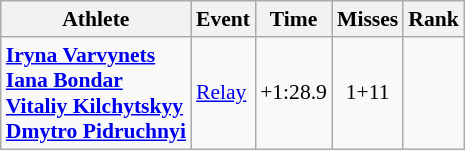<table class=wikitable style=font-size:90%;text-align:center>
<tr>
<th>Athlete</th>
<th>Event</th>
<th>Time</th>
<th>Misses</th>
<th>Rank</th>
</tr>
<tr>
<td align=left><strong><a href='#'>Iryna Varvynets</a><br><a href='#'>Iana Bondar</a><br><a href='#'>Vitaliy Kilchytskyy</a><br><a href='#'>Dmytro Pidruchnyi</a></strong></td>
<td align=left><a href='#'>Relay</a></td>
<td>+1:28.9</td>
<td>1+11</td>
<td></td>
</tr>
</table>
